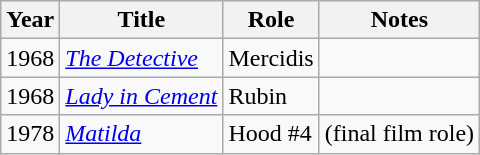<table class="wikitable">
<tr>
<th>Year</th>
<th>Title</th>
<th>Role</th>
<th>Notes</th>
</tr>
<tr>
<td>1968</td>
<td><em><a href='#'>The Detective</a></em></td>
<td>Mercidis</td>
<td></td>
</tr>
<tr>
<td>1968</td>
<td><em><a href='#'>Lady in Cement</a></em></td>
<td>Rubin</td>
<td></td>
</tr>
<tr>
<td>1978</td>
<td><em><a href='#'>Matilda</a></em></td>
<td>Hood #4</td>
<td>(final film role)</td>
</tr>
</table>
